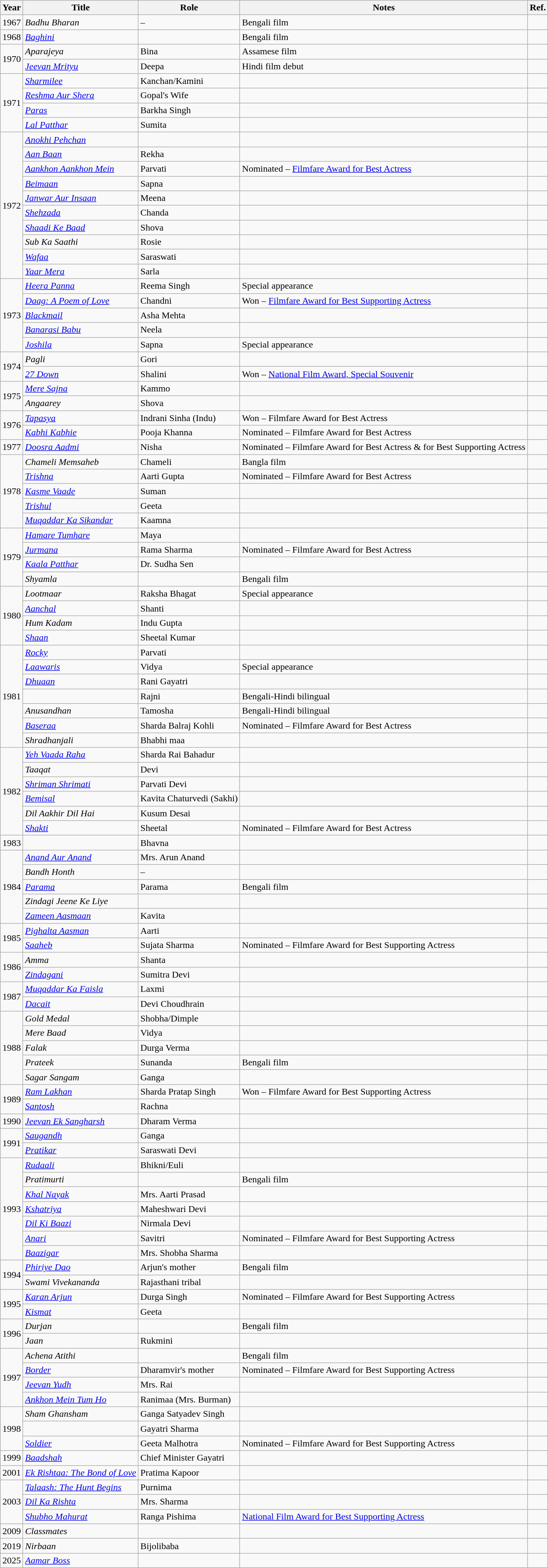<table class="sortable wikitable">
<tr>
<th>Year</th>
<th>Title</th>
<th>Role</th>
<th class="unsortable">Notes</th>
<th class="unsortable">Ref.</th>
</tr>
<tr>
<td>1967</td>
<td><em>Badhu Bharan</em></td>
<td>–</td>
<td>Bengali film</td>
<td></td>
</tr>
<tr>
<td>1968</td>
<td><em><a href='#'>Baghini</a></em></td>
<td></td>
<td>Bengali film</td>
<td></td>
</tr>
<tr>
<td rowspan="2">1970</td>
<td><em>Aparajeya</em></td>
<td>Bina</td>
<td>Assamese film</td>
<td></td>
</tr>
<tr>
<td><em><a href='#'>Jeevan Mrityu</a></em></td>
<td>Deepa</td>
<td>Hindi film debut</td>
<td></td>
</tr>
<tr>
<td rowspan="4">1971</td>
<td><em><a href='#'>Sharmilee</a></em></td>
<td>Kanchan/Kamini</td>
<td></td>
<td></td>
</tr>
<tr>
<td><em><a href='#'>Reshma Aur Shera</a></em></td>
<td>Gopal's Wife</td>
<td></td>
<td></td>
</tr>
<tr>
<td><em><a href='#'>Paras</a></em></td>
<td>Barkha Singh</td>
<td></td>
<td></td>
</tr>
<tr>
<td><em><a href='#'>Lal Patthar</a></em></td>
<td>Sumita</td>
<td></td>
<td></td>
</tr>
<tr>
<td rowspan="10">1972</td>
<td><em><a href='#'>Anokhi Pehchan</a></em></td>
<td></td>
<td></td>
<td></td>
</tr>
<tr>
<td><em><a href='#'>Aan Baan</a></em></td>
<td>Rekha</td>
<td></td>
<td></td>
</tr>
<tr>
<td><em><a href='#'>Aankhon Aankhon Mein</a></em></td>
<td>Parvati</td>
<td>Nominated – <a href='#'>Filmfare Award for Best Actress</a></td>
<td></td>
</tr>
<tr>
<td><em><a href='#'>Beimaan</a></em></td>
<td>Sapna</td>
<td></td>
<td></td>
</tr>
<tr>
<td><em><a href='#'>Janwar Aur Insaan</a></em></td>
<td>Meena</td>
<td></td>
<td></td>
</tr>
<tr>
<td><em><a href='#'>Shehzada</a></em></td>
<td>Chanda</td>
<td></td>
<td></td>
</tr>
<tr>
<td><em><a href='#'>Shaadi Ke Baad</a></em></td>
<td>Shova</td>
<td></td>
<td></td>
</tr>
<tr>
<td><em>Sub Ka Saathi</em></td>
<td>Rosie</td>
<td></td>
<td></td>
</tr>
<tr>
<td><em><a href='#'>Wafaa</a></em></td>
<td>Saraswati</td>
<td></td>
<td></td>
</tr>
<tr>
<td><em><a href='#'>Yaar Mera</a></em></td>
<td>Sarla</td>
<td></td>
<td></td>
</tr>
<tr>
<td rowspan="5">1973</td>
<td><em><a href='#'>Heera Panna</a></em></td>
<td>Reema Singh</td>
<td>Special appearance</td>
<td></td>
</tr>
<tr>
<td><em><a href='#'>Daag: A Poem of Love</a></em></td>
<td>Chandni</td>
<td>Won – <a href='#'>Filmfare Award for Best Supporting Actress</a></td>
<td></td>
</tr>
<tr>
<td><em><a href='#'>Blackmail</a></em></td>
<td>Asha Mehta</td>
<td></td>
<td></td>
</tr>
<tr>
<td><em><a href='#'>Banarasi Babu</a></em></td>
<td>Neela</td>
<td></td>
<td></td>
</tr>
<tr>
<td><em><a href='#'>Joshila</a></em></td>
<td>Sapna</td>
<td>Special appearance</td>
<td></td>
</tr>
<tr>
<td rowspan="2">1974</td>
<td><em>Pagli</em></td>
<td>Gori</td>
<td></td>
<td></td>
</tr>
<tr>
<td><em><a href='#'>27 Down</a></em></td>
<td>Shalini</td>
<td>Won – <a href='#'>National Film Award, Special Souvenir</a></td>
<td></td>
</tr>
<tr>
<td rowspan="2">1975</td>
<td><em><a href='#'>Mere Sajna</a></em></td>
<td>Kammo</td>
<td></td>
<td></td>
</tr>
<tr>
<td><em>Angaarey</em></td>
<td>Shova</td>
<td></td>
<td></td>
</tr>
<tr>
<td rowspan="2">1976</td>
<td><em><a href='#'>Tapasya</a></em></td>
<td>Indrani Sinha (Indu)</td>
<td>Won – Filmfare Award for Best Actress</td>
<td></td>
</tr>
<tr>
<td><em><a href='#'>Kabhi Kabhie</a></em></td>
<td>Pooja Khanna</td>
<td>Nominated – Filmfare Award for Best Actress</td>
<td></td>
</tr>
<tr>
<td>1977</td>
<td><em><a href='#'>Doosra Aadmi</a></em></td>
<td>Nisha</td>
<td>Nominated – Filmfare Award for Best Actress & for Best Supporting Actress</td>
<td></td>
</tr>
<tr>
<td rowspan="5">1978</td>
<td><em>Chameli Memsaheb</em></td>
<td>Chameli</td>
<td>Bangla film</td>
<td></td>
</tr>
<tr>
<td><em><a href='#'>Trishna</a></em></td>
<td>Aarti Gupta</td>
<td>Nominated – Filmfare Award for Best Actress</td>
<td></td>
</tr>
<tr>
<td><em><a href='#'>Kasme Vaade</a></em></td>
<td>Suman</td>
<td></td>
<td></td>
</tr>
<tr>
<td><em><a href='#'>Trishul</a></em></td>
<td>Geeta</td>
<td></td>
<td></td>
</tr>
<tr>
<td><em><a href='#'>Muqaddar Ka Sikandar</a></em></td>
<td>Kaamna</td>
<td></td>
<td></td>
</tr>
<tr>
<td rowspan="4">1979</td>
<td><em><a href='#'>Hamare Tumhare</a></em></td>
<td>Maya</td>
<td></td>
<td></td>
</tr>
<tr>
<td><em><a href='#'>Jurmana</a></em></td>
<td>Rama Sharma</td>
<td>Nominated – Filmfare Award for Best Actress</td>
<td></td>
</tr>
<tr>
<td><em><a href='#'>Kaala Patthar</a></em></td>
<td>Dr. Sudha Sen</td>
<td></td>
<td></td>
</tr>
<tr>
<td><em>Shyamla</em></td>
<td></td>
<td>Bengali film</td>
<td></td>
</tr>
<tr>
<td rowspan="4">1980</td>
<td><em>Lootmaar</em></td>
<td>Raksha Bhagat</td>
<td>Special appearance</td>
<td></td>
</tr>
<tr>
<td><em><a href='#'>Aanchal</a></em></td>
<td>Shanti</td>
<td></td>
<td></td>
</tr>
<tr>
<td><em>Hum Kadam</em></td>
<td>Indu Gupta</td>
<td></td>
<td></td>
</tr>
<tr>
<td><em><a href='#'>Shaan</a></em></td>
<td>Sheetal Kumar</td>
<td></td>
<td></td>
</tr>
<tr>
<td rowspan="7">1981</td>
<td><em><a href='#'>Rocky</a></em></td>
<td>Parvati</td>
<td></td>
<td></td>
</tr>
<tr>
<td><em><a href='#'>Laawaris</a></em></td>
<td>Vidya</td>
<td>Special appearance</td>
<td></td>
</tr>
<tr>
<td><em><a href='#'>Dhuaan</a></em></td>
<td>Rani Gayatri</td>
<td></td>
<td></td>
</tr>
<tr>
<td></td>
<td>Rajni</td>
<td>Bengali-Hindi bilingual</td>
<td></td>
</tr>
<tr>
<td><em>Anusandhan</em></td>
<td>Tamosha</td>
<td>Bengali-Hindi bilingual</td>
<td></td>
</tr>
<tr>
<td><em><a href='#'>Baseraa</a></em></td>
<td>Sharda Balraj Kohli</td>
<td>Nominated – Filmfare Award for Best Actress</td>
<td></td>
</tr>
<tr>
<td><em>Shradhanjali</em></td>
<td>Bhabhi maa</td>
<td></td>
<td></td>
</tr>
<tr>
<td rowspan="6">1982</td>
<td><em><a href='#'>Yeh Vaada Raha</a></em></td>
<td>Sharda Rai Bahadur</td>
<td></td>
<td></td>
</tr>
<tr>
<td><em>Taaqat</em></td>
<td>Devi</td>
<td></td>
<td></td>
</tr>
<tr>
<td><em><a href='#'>Shriman Shrimati</a></em></td>
<td>Parvati Devi</td>
<td></td>
<td></td>
</tr>
<tr>
<td><em><a href='#'>Bemisal</a></em></td>
<td>Kavita Chaturvedi (Sakhi)</td>
<td></td>
<td></td>
</tr>
<tr>
<td><em>Dil Aakhir Dil Hai</em></td>
<td>Kusum Desai</td>
<td></td>
<td></td>
</tr>
<tr>
<td><em><a href='#'>Shakti</a></em></td>
<td>Sheetal</td>
<td>Nominated – Filmfare Award for Best Actress</td>
<td></td>
</tr>
<tr>
<td>1983</td>
<td></td>
<td>Bhavna</td>
<td></td>
<td></td>
</tr>
<tr>
<td rowspan="5">1984</td>
<td><em><a href='#'>Anand Aur Anand</a></em></td>
<td>Mrs. Arun Anand</td>
<td></td>
<td></td>
</tr>
<tr>
<td><em>Bandh Honth</em></td>
<td>–</td>
<td></td>
<td></td>
</tr>
<tr>
<td><em><a href='#'>Parama</a></em></td>
<td>Parama</td>
<td>Bengali film</td>
<td></td>
</tr>
<tr>
<td><em>Zindagi Jeene Ke Liye</em></td>
<td></td>
<td></td>
<td></td>
</tr>
<tr>
<td><em><a href='#'>Zameen Aasmaan</a></em></td>
<td>Kavita</td>
<td></td>
<td></td>
</tr>
<tr>
<td rowspan="2">1985</td>
<td><em><a href='#'>Pighalta Aasman</a></em></td>
<td>Aarti</td>
<td></td>
<td></td>
</tr>
<tr>
<td><em><a href='#'>Saaheb</a></em></td>
<td>Sujata Sharma</td>
<td>Nominated – Filmfare Award for Best Supporting Actress</td>
<td></td>
</tr>
<tr>
<td rowspan="2">1986</td>
<td><em>Amma</em></td>
<td>Shanta</td>
<td></td>
<td></td>
</tr>
<tr>
<td><em><a href='#'>Zindagani</a></em></td>
<td>Sumitra Devi</td>
<td></td>
<td></td>
</tr>
<tr>
<td rowspan="2">1987</td>
<td><em><a href='#'>Muqaddar Ka Faisla</a></em></td>
<td>Laxmi</td>
<td></td>
<td></td>
</tr>
<tr>
<td><em><a href='#'>Dacait</a></em></td>
<td>Devi Choudhrain</td>
<td></td>
<td></td>
</tr>
<tr>
<td rowspan="5">1988</td>
<td><em>Gold Medal</em></td>
<td>Shobha/Dimple</td>
<td></td>
<td></td>
</tr>
<tr>
<td><em>Mere Baad</em></td>
<td>Vidya</td>
<td></td>
<td></td>
</tr>
<tr>
<td><em>Falak</em></td>
<td>Durga Verma</td>
<td></td>
<td></td>
</tr>
<tr>
<td><em>Prateek</em></td>
<td>Sunanda</td>
<td>Bengali film</td>
<td></td>
</tr>
<tr>
<td><em>Sagar Sangam</em></td>
<td>Ganga</td>
<td></td>
<td></td>
</tr>
<tr>
<td rowspan="2">1989</td>
<td><em><a href='#'>Ram Lakhan</a></em></td>
<td>Sharda Pratap Singh</td>
<td>Won – Filmfare Award for Best Supporting Actress</td>
<td></td>
</tr>
<tr>
<td><em><a href='#'>Santosh</a></em></td>
<td>Rachna</td>
<td></td>
<td></td>
</tr>
<tr>
<td>1990</td>
<td><em><a href='#'>Jeevan Ek Sangharsh</a></em></td>
<td>Dharam Verma</td>
<td></td>
<td></td>
</tr>
<tr>
<td rowspan="2">1991</td>
<td><em><a href='#'>Saugandh</a></em></td>
<td>Ganga</td>
<td></td>
<td></td>
</tr>
<tr>
<td><em><a href='#'>Pratikar</a></em></td>
<td>Saraswati Devi</td>
<td></td>
<td></td>
</tr>
<tr>
<td rowspan="7">1993</td>
<td><em><a href='#'>Rudaali</a></em></td>
<td>Bhikni/Euli</td>
<td></td>
<td></td>
</tr>
<tr>
<td><em>Pratimurti</em></td>
<td></td>
<td>Bengali film</td>
<td></td>
</tr>
<tr>
<td><em><a href='#'>Khal Nayak</a></em></td>
<td>Mrs. Aarti Prasad</td>
<td></td>
<td></td>
</tr>
<tr>
<td><em><a href='#'>Kshatriya</a></em></td>
<td>Maheshwari Devi</td>
<td></td>
<td></td>
</tr>
<tr>
<td><em><a href='#'>Dil Ki Baazi</a></em></td>
<td>Nirmala Devi</td>
<td></td>
<td></td>
</tr>
<tr>
<td><em><a href='#'>Anari</a></em></td>
<td>Savitri</td>
<td>Nominated – Filmfare Award for Best Supporting Actress</td>
<td></td>
</tr>
<tr>
<td><em><a href='#'>Baazigar</a></em></td>
<td>Mrs. Shobha Sharma</td>
<td></td>
<td></td>
</tr>
<tr>
<td rowspan="2">1994</td>
<td><em><a href='#'>Phiriye Dao</a></em></td>
<td>Arjun's mother</td>
<td>Bengali film</td>
<td></td>
</tr>
<tr>
<td><em>Swami Vivekananda</em></td>
<td>Rajasthani tribal</td>
<td></td>
<td></td>
</tr>
<tr>
<td rowspan="2">1995</td>
<td><em><a href='#'>Karan Arjun</a></em></td>
<td>Durga Singh</td>
<td>Nominated – Filmfare Award for Best Supporting Actress</td>
<td></td>
</tr>
<tr>
<td><em><a href='#'>Kismat</a></em></td>
<td>Geeta</td>
<td></td>
<td></td>
</tr>
<tr>
<td rowspan="2">1996</td>
<td><em>Durjan</em></td>
<td></td>
<td>Bengali film</td>
<td></td>
</tr>
<tr>
<td><em>Jaan</em></td>
<td>Rukmini</td>
<td></td>
<td></td>
</tr>
<tr>
<td rowspan="4">1997</td>
<td><em>Achena Atithi</em></td>
<td></td>
<td>Bengali film</td>
<td></td>
</tr>
<tr>
<td><em><a href='#'>Border</a></em></td>
<td>Dharamvir's mother</td>
<td>Nominated – Filmfare Award for Best Supporting Actress</td>
<td></td>
</tr>
<tr>
<td><em><a href='#'>Jeevan Yudh</a></em></td>
<td>Mrs. Rai</td>
<td></td>
<td></td>
</tr>
<tr>
<td><em><a href='#'>Ankhon Mein Tum Ho</a></em></td>
<td>Ranimaa (Mrs. Burman)</td>
<td></td>
<td></td>
</tr>
<tr>
<td rowspan="3">1998</td>
<td><em>Sham Ghansham</em></td>
<td>Ganga Satyadev Singh</td>
<td></td>
<td></td>
</tr>
<tr>
<td></td>
<td>Gayatri Sharma</td>
<td></td>
<td></td>
</tr>
<tr>
<td><em><a href='#'>Soldier</a></em></td>
<td>Geeta Malhotra</td>
<td>Nominated – Filmfare Award for Best Supporting Actress</td>
<td></td>
</tr>
<tr>
<td>1999</td>
<td><em><a href='#'>Baadshah</a></em></td>
<td>Chief Minister Gayatri</td>
<td></td>
<td></td>
</tr>
<tr>
<td>2001</td>
<td><em><a href='#'>Ek Rishtaa: The Bond of Love</a></em></td>
<td>Pratima Kapoor</td>
<td></td>
<td></td>
</tr>
<tr>
<td rowspan="3">2003</td>
<td><em><a href='#'>Talaash: The Hunt Begins</a></em></td>
<td>Purnima</td>
<td></td>
<td></td>
</tr>
<tr>
<td><em><a href='#'>Dil Ka Rishta</a></em></td>
<td>Mrs. Sharma</td>
<td></td>
<td></td>
</tr>
<tr>
<td><em><a href='#'>Shubho Mahurat</a></em></td>
<td>Ranga Pishima</td>
<td><a href='#'>National Film Award for Best Supporting Actress</a></td>
<td></td>
</tr>
<tr>
<td>2009</td>
<td><em>Classmates</em></td>
<td></td>
<td></td>
<td></td>
</tr>
<tr>
<td>2019</td>
<td><em>Nirbaan</em></td>
<td>Bijolibaba</td>
<td></td>
<td></td>
</tr>
<tr>
<td>2025</td>
<td><em><a href='#'>Aamar Boss</a></em></td>
<td></td>
<td></td>
<td></td>
</tr>
</table>
